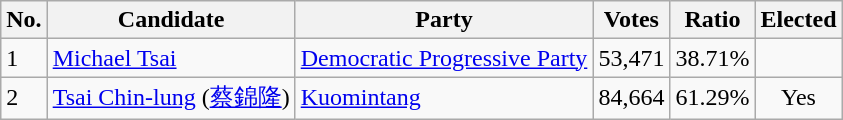<table class=wikitable>
<tr>
<th>No.</th>
<th>Candidate</th>
<th>Party</th>
<th>Votes</th>
<th>Ratio</th>
<th>Elected</th>
</tr>
<tr>
<td>1</td>
<td><a href='#'>Michael Tsai</a></td>
<td><a href='#'>Democratic Progressive Party</a></td>
<td align="right">53,471</td>
<td align="right">38.71%</td>
<td></td>
</tr>
<tr>
<td>2</td>
<td><a href='#'>Tsai Chin-lung</a>  (<a href='#'>蔡錦隆</a>)</td>
<td><a href='#'>Kuomintang</a></td>
<td align="right">84,664</td>
<td align="right">61.29%</td>
<td align="center">Yes</td>
</tr>
</table>
